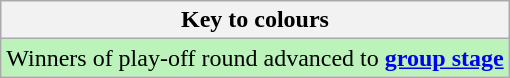<table class="wikitable">
<tr>
<th>Key to colours</th>
</tr>
<tr bgcolor=#BBF3BB>
<td>Winners of play-off round advanced to <strong><a href='#'>group stage</a></strong></td>
</tr>
</table>
